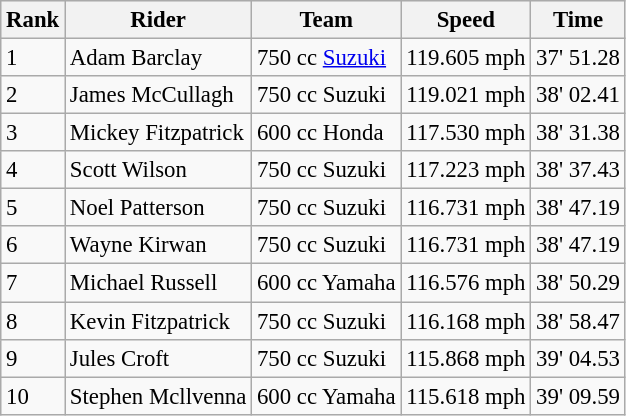<table class="wikitable" style="font-size: 95%;">
<tr style="background:#efefef;">
<th>Rank</th>
<th>Rider</th>
<th>Team</th>
<th>Speed</th>
<th>Time</th>
</tr>
<tr>
<td>1</td>
<td> Adam Barclay</td>
<td>750 cc <a href='#'>Suzuki</a></td>
<td>119.605 mph</td>
<td>37' 51.28</td>
</tr>
<tr>
<td>2</td>
<td> James McCullagh</td>
<td>750 cc Suzuki</td>
<td>119.021 mph</td>
<td>38' 02.41</td>
</tr>
<tr>
<td>3</td>
<td> Mickey Fitzpatrick</td>
<td>600 cc Honda</td>
<td>117.530 mph</td>
<td>38' 31.38</td>
</tr>
<tr>
<td>4</td>
<td> Scott Wilson</td>
<td>750 cc Suzuki</td>
<td>117.223 mph</td>
<td>38' 37.43</td>
</tr>
<tr>
<td>5</td>
<td> Noel Patterson</td>
<td>750 cc Suzuki</td>
<td>116.731 mph</td>
<td>38' 47.19</td>
</tr>
<tr>
<td>6</td>
<td> Wayne Kirwan</td>
<td>750 cc Suzuki</td>
<td>116.731 mph</td>
<td>38' 47.19</td>
</tr>
<tr>
<td>7</td>
<td> Michael Russell</td>
<td>600 cc Yamaha</td>
<td>116.576 mph</td>
<td>38' 50.29</td>
</tr>
<tr>
<td>8</td>
<td> Kevin Fitzpatrick</td>
<td>750 cc Suzuki</td>
<td>116.168 mph</td>
<td>38' 58.47</td>
</tr>
<tr>
<td>9</td>
<td> Jules Croft</td>
<td>750 cc Suzuki</td>
<td>115.868 mph</td>
<td>39' 04.53</td>
</tr>
<tr>
<td>10</td>
<td> Stephen Mcllvenna</td>
<td>600 cc Yamaha</td>
<td>115.618 mph</td>
<td>39' 09.59</td>
</tr>
</table>
